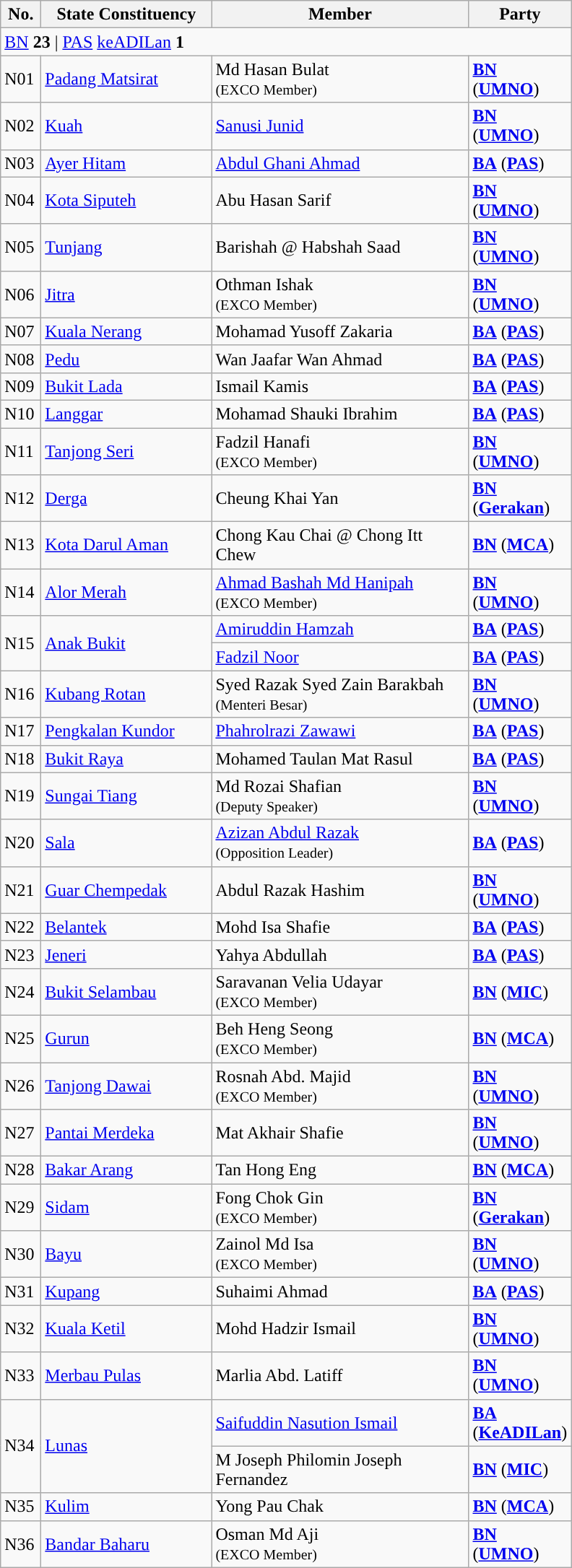<table class="wikitable sortable">
<tr>
<th style="width:30px;">No.</th>
<th style="width:150px;">State Constituency</th>
<th style="width:230px;">Member</th>
<th style="width:80px;">Party</th>
</tr>
<tr>
<td colspan="4"><a href='#'>BN</a> <strong>23</strong> | <a href='#'>PAS</a> <strong></strong> <a href='#'>keADILan</a> <strong>1</strong></td>
</tr>
<tr>
<td>N01</td>
<td><a href='#'>Padang Matsirat</a></td>
<td>Md Hasan Bulat <br><small>(EXCO Member)</small></td>
<td><strong><a href='#'>BN</a></strong> (<strong><a href='#'>UMNO</a></strong>)</td>
</tr>
<tr>
<td>N02</td>
<td><a href='#'>Kuah</a></td>
<td><a href='#'>Sanusi Junid</a></td>
<td><strong><a href='#'>BN</a></strong> (<strong><a href='#'>UMNO</a></strong>)</td>
</tr>
<tr>
<td>N03</td>
<td><a href='#'>Ayer Hitam</a></td>
<td><a href='#'>Abdul Ghani Ahmad</a></td>
<td><strong><a href='#'>BA</a></strong> (<strong><a href='#'>PAS</a></strong>)</td>
</tr>
<tr>
<td>N04</td>
<td><a href='#'>Kota Siputeh</a></td>
<td>Abu Hasan Sarif</td>
<td><strong><a href='#'>BN</a></strong> (<strong><a href='#'>UMNO</a></strong>)</td>
</tr>
<tr>
<td>N05</td>
<td><a href='#'>Tunjang</a></td>
<td>Barishah @ Habshah Saad</td>
<td><strong><a href='#'>BN</a></strong> (<strong><a href='#'>UMNO</a></strong>)</td>
</tr>
<tr>
<td>N06</td>
<td><a href='#'>Jitra</a></td>
<td>Othman Ishak <br><small>(EXCO Member)</small></td>
<td><strong><a href='#'>BN</a></strong> (<strong><a href='#'>UMNO</a></strong>)</td>
</tr>
<tr>
<td>N07</td>
<td><a href='#'>Kuala Nerang</a></td>
<td>Mohamad Yusoff Zakaria</td>
<td><strong><a href='#'>BA</a></strong> (<strong><a href='#'>PAS</a></strong>)</td>
</tr>
<tr>
<td>N08</td>
<td><a href='#'>Pedu</a></td>
<td>Wan Jaafar Wan Ahmad</td>
<td><strong><a href='#'>BA</a></strong> (<strong><a href='#'>PAS</a></strong>)</td>
</tr>
<tr>
<td>N09</td>
<td><a href='#'>Bukit Lada</a></td>
<td>Ismail Kamis</td>
<td><strong><a href='#'>BA</a></strong> (<strong><a href='#'>PAS</a></strong>)</td>
</tr>
<tr>
<td>N10</td>
<td><a href='#'>Langgar</a></td>
<td>Mohamad Shauki Ibrahim</td>
<td><strong><a href='#'>BA</a></strong> (<strong><a href='#'>PAS</a></strong>)</td>
</tr>
<tr>
<td>N11</td>
<td><a href='#'>Tanjong Seri</a></td>
<td>Fadzil Hanafi <br><small>(EXCO Member)</small></td>
<td><strong><a href='#'>BN</a></strong> (<strong><a href='#'>UMNO</a></strong>)</td>
</tr>
<tr>
<td>N12</td>
<td><a href='#'>Derga</a></td>
<td>Cheung Khai Yan</td>
<td><strong><a href='#'>BN</a></strong> (<strong><a href='#'>Gerakan</a></strong>)</td>
</tr>
<tr>
<td>N13</td>
<td><a href='#'>Kota Darul Aman</a></td>
<td>Chong Kau Chai @ Chong Itt Chew</td>
<td><strong><a href='#'>BN</a></strong> (<strong><a href='#'>MCA</a></strong>)</td>
</tr>
<tr>
<td>N14</td>
<td><a href='#'>Alor Merah</a></td>
<td><a href='#'>Ahmad Bashah Md Hanipah</a> <br><small>(EXCO Member)</small></td>
<td><strong><a href='#'>BN</a></strong> (<strong><a href='#'>UMNO</a></strong>)</td>
</tr>
<tr>
<td rowspan=2>N15</td>
<td rowspan=2><a href='#'>Anak Bukit</a></td>
<td><a href='#'>Amiruddin Hamzah</a> </td>
<td><strong><a href='#'>BA</a></strong> (<strong><a href='#'>PAS</a></strong>)</td>
</tr>
<tr>
<td><a href='#'>Fadzil Noor</a> </td>
<td><strong><a href='#'>BA</a></strong> (<strong><a href='#'>PAS</a></strong>)</td>
</tr>
<tr>
<td>N16</td>
<td><a href='#'>Kubang Rotan</a></td>
<td>Syed Razak Syed Zain Barakbah <br><small>(Menteri Besar)</small></td>
<td><strong><a href='#'>BN</a></strong> (<strong><a href='#'>UMNO</a></strong>)</td>
</tr>
<tr>
<td>N17</td>
<td><a href='#'>Pengkalan Kundor</a></td>
<td><a href='#'>Phahrolrazi Zawawi</a></td>
<td><strong><a href='#'>BA</a></strong> (<strong><a href='#'>PAS</a></strong>)</td>
</tr>
<tr>
<td>N18</td>
<td><a href='#'>Bukit Raya</a></td>
<td>Mohamed Taulan Mat Rasul</td>
<td><strong><a href='#'>BA</a></strong> (<strong><a href='#'>PAS</a></strong>)</td>
</tr>
<tr>
<td>N19</td>
<td><a href='#'>Sungai Tiang</a></td>
<td>Md Rozai Shafian <br><small>(Deputy Speaker)</small></td>
<td><strong><a href='#'>BN</a></strong> (<strong><a href='#'>UMNO</a></strong>)</td>
</tr>
<tr>
<td>N20</td>
<td><a href='#'>Sala</a></td>
<td><a href='#'>Azizan Abdul Razak</a> <br><small>(Opposition Leader)</small></td>
<td><strong><a href='#'>BA</a></strong> (<strong><a href='#'>PAS</a></strong>)</td>
</tr>
<tr>
<td>N21</td>
<td><a href='#'>Guar Chempedak</a></td>
<td>Abdul Razak Hashim</td>
<td><strong><a href='#'>BN</a></strong> (<strong><a href='#'>UMNO</a></strong>)</td>
</tr>
<tr>
<td>N22</td>
<td><a href='#'>Belantek</a></td>
<td>Mohd Isa Shafie</td>
<td><strong><a href='#'>BA</a></strong> (<strong><a href='#'>PAS</a></strong>)</td>
</tr>
<tr>
<td>N23</td>
<td><a href='#'>Jeneri</a></td>
<td>Yahya Abdullah</td>
<td><strong><a href='#'>BA</a></strong> (<strong><a href='#'>PAS</a></strong>)</td>
</tr>
<tr>
<td>N24</td>
<td><a href='#'>Bukit Selambau</a></td>
<td>Saravanan Velia Udayar <br><small>(EXCO Member)</small></td>
<td><strong><a href='#'>BN</a></strong> (<strong><a href='#'>MIC</a></strong>)</td>
</tr>
<tr>
<td>N25</td>
<td><a href='#'>Gurun</a></td>
<td>Beh Heng Seong <br><small>(EXCO Member)</small></td>
<td><strong><a href='#'>BN</a></strong> (<strong><a href='#'>MCA</a></strong>)</td>
</tr>
<tr>
<td>N26</td>
<td><a href='#'>Tanjong Dawai</a></td>
<td>Rosnah Abd. Majid <br><small>(EXCO Member)</small></td>
<td><strong><a href='#'>BN</a></strong> (<strong><a href='#'>UMNO</a></strong>)</td>
</tr>
<tr>
<td>N27</td>
<td><a href='#'>Pantai Merdeka</a></td>
<td>Mat Akhair Shafie</td>
<td><strong><a href='#'>BN</a></strong> (<strong><a href='#'>UMNO</a></strong>)</td>
</tr>
<tr>
<td>N28</td>
<td><a href='#'>Bakar Arang</a></td>
<td>Tan Hong Eng</td>
<td><strong><a href='#'>BN</a></strong> (<strong><a href='#'>MCA</a></strong>)</td>
</tr>
<tr>
<td>N29</td>
<td><a href='#'>Sidam</a></td>
<td>Fong Chok Gin <br><small>(EXCO Member)</small></td>
<td><strong><a href='#'>BN</a></strong> (<strong><a href='#'>Gerakan</a></strong>)</td>
</tr>
<tr>
<td>N30</td>
<td><a href='#'>Bayu</a></td>
<td>Zainol Md Isa <br><small>(EXCO Member)</small></td>
<td><strong><a href='#'>BN</a></strong> (<strong><a href='#'>UMNO</a></strong>)</td>
</tr>
<tr>
<td>N31</td>
<td><a href='#'>Kupang</a></td>
<td>Suhaimi Ahmad</td>
<td><strong><a href='#'>BA</a></strong> (<strong><a href='#'>PAS</a></strong>)</td>
</tr>
<tr>
<td>N32</td>
<td><a href='#'>Kuala Ketil</a></td>
<td>Mohd Hadzir Ismail</td>
<td><strong><a href='#'>BN</a></strong> (<strong><a href='#'>UMNO</a></strong>)</td>
</tr>
<tr>
<td>N33</td>
<td><a href='#'>Merbau Pulas</a></td>
<td>Marlia Abd. Latiff</td>
<td><strong><a href='#'>BN</a></strong> (<strong><a href='#'>UMNO</a></strong>)</td>
</tr>
<tr>
<td rowspan=2>N34</td>
<td rowspan=2><a href='#'>Lunas</a></td>
<td><a href='#'>Saifuddin Nasution Ismail</a> </td>
<td><strong><a href='#'>BA</a></strong> (<strong><a href='#'>KeADILan</a></strong>)</td>
</tr>
<tr>
<td>M Joseph Philomin Joseph Fernandez </td>
<td><strong><a href='#'>BN</a></strong> (<strong><a href='#'>MIC</a></strong>)</td>
</tr>
<tr>
<td>N35</td>
<td><a href='#'>Kulim</a></td>
<td>Yong Pau Chak</td>
<td><strong><a href='#'>BN</a></strong> (<strong><a href='#'>MCA</a></strong>)</td>
</tr>
<tr>
<td>N36</td>
<td><a href='#'>Bandar Baharu</a></td>
<td>Osman Md Aji <br><small>(EXCO Member)</small></td>
<td><strong><a href='#'>BN</a></strong> (<strong><a href='#'>UMNO</a></strong>)</td>
</tr>
</table>
